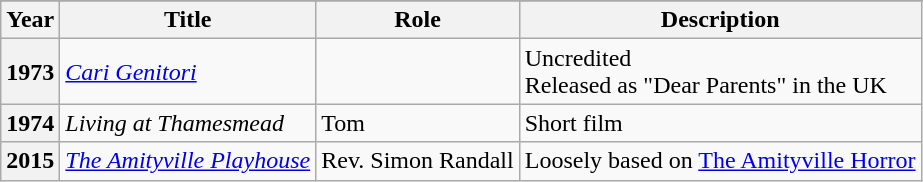<table class="wikitable plainrowheaders sortable">
<tr>
</tr>
<tr>
<th scope=col>Year</th>
<th scope=col>Title</th>
<th scope=col>Role</th>
<th scope=col class=unsortable>Description</th>
</tr>
<tr>
<th scope=row>1973</th>
<td><em><a href='#'>Cari Genitori</a></em></td>
<td></td>
<td>Uncredited<br>Released as "Dear Parents" in the UK</td>
</tr>
<tr>
<th scope=row>1974</th>
<td><em>Living at Thamesmead</em></td>
<td>Tom</td>
<td>Short film</td>
</tr>
<tr>
<th scope=row>2015</th>
<td><em><a href='#'>The Amityville Playhouse</a></em></td>
<td>Rev. Simon Randall</td>
<td>Loosely based on <a href='#'>The Amityville Horror</a></td>
</tr>
</table>
